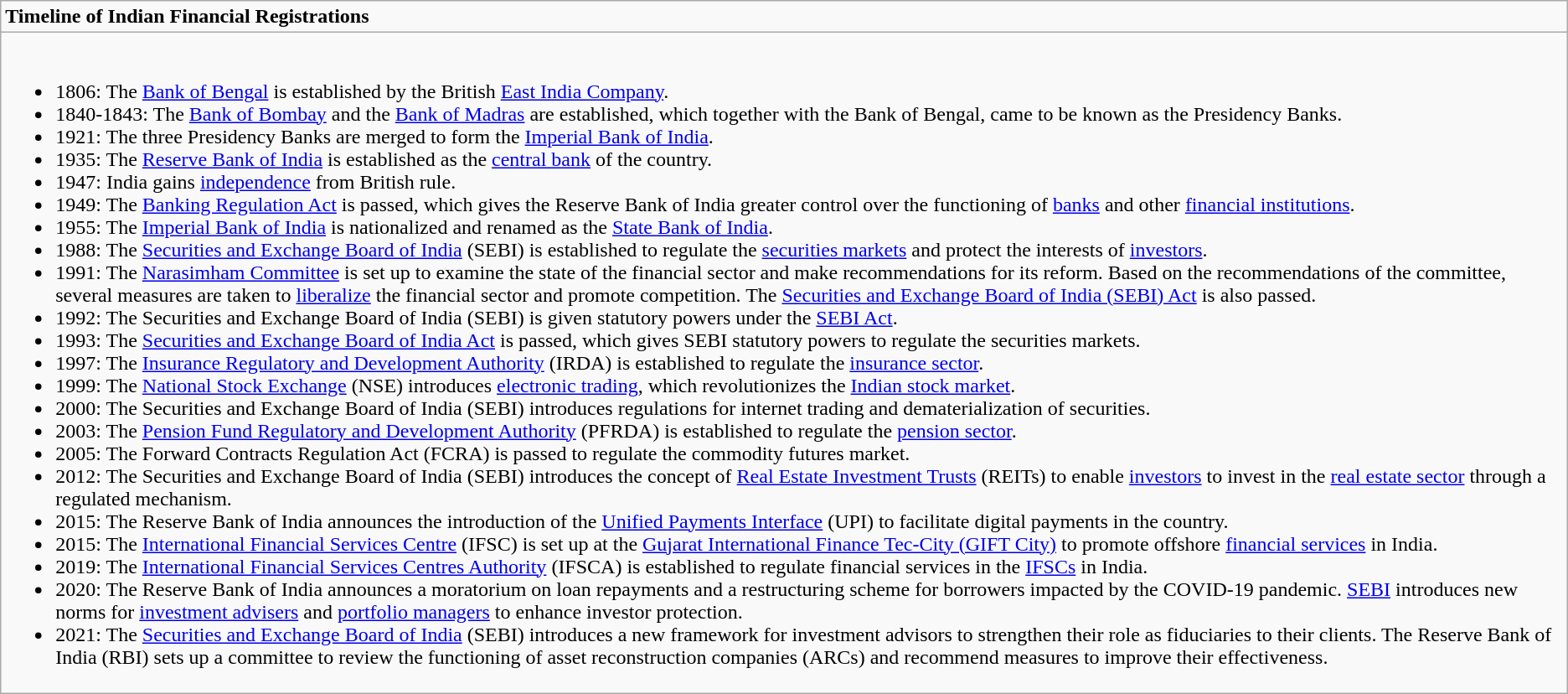<table role="presentation" class="wikitable mw-collapsible mw-collapsed">
<tr>
<td><strong>Timeline of Indian Financial Registrations</strong></td>
</tr>
<tr>
<td><br><ul><li>1806: The <a href='#'>Bank of Bengal</a> is established by the British <a href='#'>East India Company</a>.</li><li>1840-1843: The <a href='#'>Bank of Bombay</a> and the <a href='#'>Bank of Madras</a> are established, which together with the Bank of Bengal, came to be known as the Presidency Banks.</li><li>1921: The three Presidency Banks are merged to form the <a href='#'>Imperial Bank of India</a>.</li><li>1935: The <a href='#'>Reserve Bank of India</a> is established as the <a href='#'>central bank</a> of the country.</li><li>1947: India gains <a href='#'>independence</a> from British rule.</li><li>1949: The <a href='#'>Banking Regulation Act</a> is passed, which gives the Reserve Bank of India greater control over the functioning of <a href='#'>banks</a> and other <a href='#'>financial institutions</a>.</li><li>1955: The <a href='#'>Imperial Bank of India</a> is nationalized and renamed as the <a href='#'>State Bank of India</a>.</li><li>1988: The <a href='#'>Securities and Exchange Board of India</a> (SEBI) is established to regulate the <a href='#'>securities markets</a> and protect the interests of <a href='#'>investors</a>.</li><li>1991: The <a href='#'>Narasimham Committee</a> is set up to examine the state of the financial sector and make recommendations for its reform. Based on the recommendations of the committee, several measures are taken to <a href='#'>liberalize</a> the financial sector and promote competition. The <a href='#'>Securities and Exchange Board of India (SEBI) Act</a> is also passed.</li><li>1992: The Securities and Exchange Board of India (SEBI) is given statutory powers under the <a href='#'>SEBI Act</a>.</li><li>1993: The <a href='#'>Securities and Exchange Board of India Act</a> is passed, which gives SEBI statutory powers to regulate the securities markets.</li><li>1997: The <a href='#'>Insurance Regulatory and Development Authority</a> (IRDA) is established to regulate the <a href='#'>insurance sector</a>.</li><li>1999: The <a href='#'>National Stock Exchange</a> (NSE) introduces <a href='#'>electronic trading</a>, which revolutionizes the <a href='#'>Indian stock market</a>.</li><li>2000: The Securities and Exchange Board of India (SEBI) introduces regulations for internet trading and dematerialization of securities.</li><li>2003: The <a href='#'>Pension Fund Regulatory and Development Authority</a> (PFRDA) is established to regulate the <a href='#'>pension sector</a>.</li><li>2005: The Forward Contracts Regulation Act (FCRA) is passed to regulate the commodity futures market.</li><li>2012: The Securities and Exchange Board of India (SEBI) introduces the concept of <a href='#'>Real Estate Investment Trusts</a> (REITs) to enable <a href='#'>investors</a> to invest in the <a href='#'>real estate sector</a> through a regulated mechanism.</li><li>2015: The Reserve Bank of India announces the introduction of the <a href='#'>Unified Payments Interface</a> (UPI) to facilitate digital payments in the country.</li><li>2015: The <a href='#'>International Financial Services Centre</a> (IFSC) is set up at the <a href='#'>Gujarat International Finance Tec-City (GIFT City)</a> to promote offshore <a href='#'>financial services</a> in India.</li><li>2019: The <a href='#'>International Financial Services Centres Authority</a> (IFSCA) is established to regulate financial services in the <a href='#'>IFSCs</a> in India.</li><li>2020: The Reserve Bank of India announces a moratorium on loan repayments and a restructuring scheme for borrowers impacted by the COVID-19 pandemic. <a href='#'>SEBI</a> introduces new norms for <a href='#'>investment advisers</a> and <a href='#'>portfolio managers</a> to enhance investor protection.</li><li>2021: The <a href='#'>Securities and Exchange Board of India</a> (SEBI) introduces a new framework for investment advisors to strengthen their role as fiduciaries to their clients. The Reserve Bank of India (RBI) sets up a committee to review the functioning of asset reconstruction companies (ARCs) and recommend measures to improve their effectiveness.</li></ul></td>
</tr>
</table>
